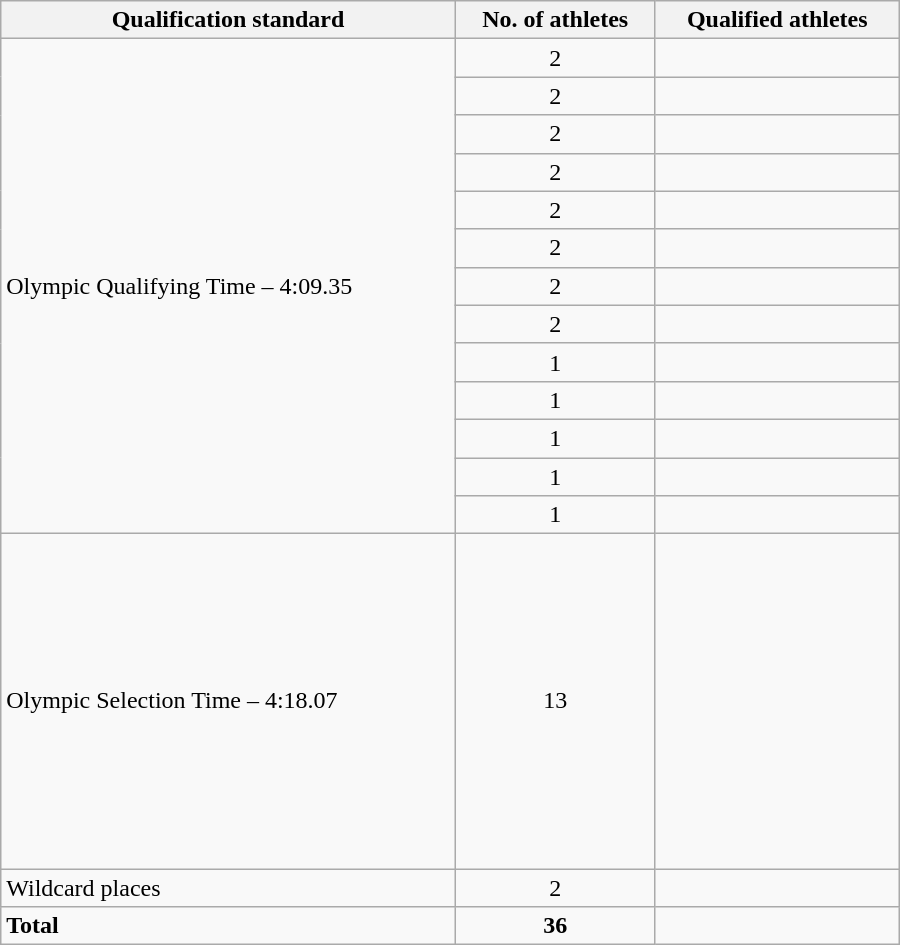<table class=wikitable style="text-align:left" width=600>
<tr>
<th>Qualification standard</th>
<th>No. of athletes</th>
<th>Qualified athletes</th>
</tr>
<tr>
<td rowspan="13">Olympic Qualifying Time – 4:09.35</td>
<td align=center>2</td>
<td><br></td>
</tr>
<tr>
<td align=center>2</td>
<td><br></td>
</tr>
<tr>
<td align=center>2</td>
<td><br></td>
</tr>
<tr>
<td align=center>2</td>
<td><br></td>
</tr>
<tr>
<td align=center>2</td>
<td><br></td>
</tr>
<tr>
<td align=center>2</td>
<td><br></td>
</tr>
<tr>
<td align=center>2</td>
<td><br></td>
</tr>
<tr>
<td align=center>2</td>
<td><br></td>
</tr>
<tr>
<td align=center>1</td>
<td></td>
</tr>
<tr>
<td align=center>1</td>
<td></td>
</tr>
<tr>
<td align=center>1</td>
<td></td>
</tr>
<tr>
<td align=center>1</td>
<td></td>
</tr>
<tr>
<td align=center>1</td>
<td></td>
</tr>
<tr>
<td rowspan="1">Olympic Selection Time – 4:18.07</td>
<td align=center>13</td>
<td> <br> <br>  <br>  <br>  <br>    <br>  <br>   <br> <br> <br> <br> <br> </td>
</tr>
<tr>
<td rowspan="1">Wildcard places</td>
<td align=center>2</td>
<td><br></td>
</tr>
<tr>
<td><strong>Total</strong></td>
<td align=center><strong>36</strong></td>
<td></td>
</tr>
</table>
